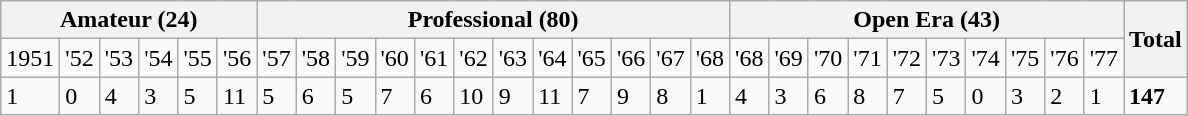<table class="wikitable" style="font-size:100%;">
<tr>
<th colspan="6"  align="center"><strong>Amateur (24)</strong></th>
<th colspan="12" align="center"><strong>Professional (80)</strong></th>
<th colspan="10" align="center"><strong>Open Era (43)</strong></th>
<th rowspan="2" align="center"><strong>Total</strong></th>
</tr>
<tr>
<td>1951</td>
<td>'52</td>
<td>'53</td>
<td>'54</td>
<td>'55</td>
<td>'56</td>
<td>'57</td>
<td>'58</td>
<td>'59</td>
<td>'60</td>
<td>'61</td>
<td>'62</td>
<td>'63</td>
<td>'64</td>
<td>'65</td>
<td>'66</td>
<td>'67</td>
<td>'68</td>
<td>'68</td>
<td>'69</td>
<td>'70</td>
<td>'71</td>
<td>'72</td>
<td>'73</td>
<td>'74</td>
<td>'75</td>
<td>'76</td>
<td>'77</td>
</tr>
<tr>
<td>1</td>
<td>0</td>
<td>4</td>
<td>3</td>
<td>5</td>
<td>11</td>
<td>5</td>
<td>6</td>
<td>5</td>
<td>7</td>
<td>6</td>
<td>10</td>
<td>9</td>
<td>11</td>
<td>7</td>
<td>9</td>
<td>8</td>
<td>1</td>
<td>4</td>
<td>3</td>
<td>6</td>
<td>8</td>
<td>7</td>
<td>5</td>
<td>0</td>
<td>3</td>
<td>2</td>
<td>1</td>
<td><strong>147</strong></td>
</tr>
</table>
